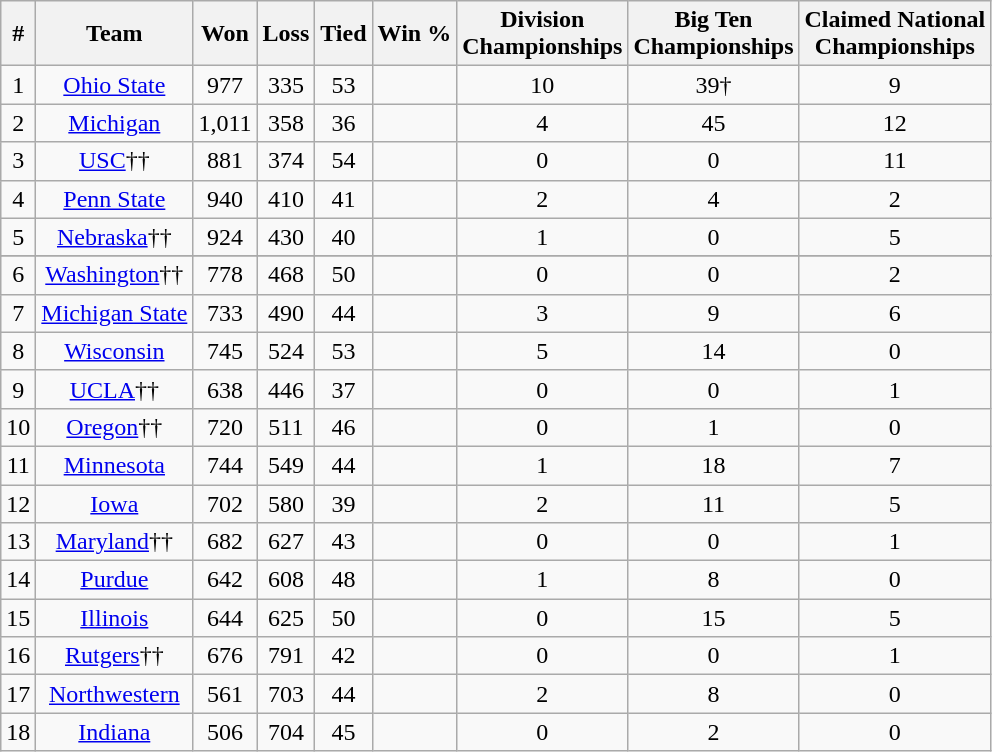<table class="wikitable sortable" style="text-align:center">
<tr>
<th scope="col">#</th>
<th scope="col">Team</th>
<th scope="col">Won</th>
<th scope="col">Loss</th>
<th scope="col">Tied</th>
<th scope="col">Win %</th>
<th scope="col">Division<br>Championships</th>
<th scope="col">Big Ten<br>Championships</th>
<th scope="col">Claimed National<br>Championships</th>
</tr>
<tr>
<td>1</td>
<td><a href='#'>Ohio State</a></td>
<td>977</td>
<td>335</td>
<td>53</td>
<td></td>
<td>10</td>
<td>39†</td>
<td>9</td>
</tr>
<tr>
<td>2</td>
<td><a href='#'>Michigan</a></td>
<td>1,011</td>
<td>358</td>
<td>36</td>
<td></td>
<td>4</td>
<td>45</td>
<td>12</td>
</tr>
<tr>
<td>3</td>
<td><a href='#'>USC</a>††</td>
<td>881</td>
<td>374</td>
<td>54</td>
<td></td>
<td>0</td>
<td>0</td>
<td>11</td>
</tr>
<tr>
<td>4</td>
<td><a href='#'>Penn State</a></td>
<td>940</td>
<td>410</td>
<td>41</td>
<td></td>
<td>2</td>
<td>4</td>
<td>2</td>
</tr>
<tr>
<td>5</td>
<td><a href='#'>Nebraska</a>††</td>
<td>924</td>
<td>430</td>
<td>40</td>
<td></td>
<td>1</td>
<td>0</td>
<td>5</td>
</tr>
<tr>
</tr>
<tr>
<td>6</td>
<td><a href='#'>Washington</a>††</td>
<td>778</td>
<td>468</td>
<td>50</td>
<td></td>
<td>0</td>
<td>0</td>
<td>2</td>
</tr>
<tr>
<td>7</td>
<td><a href='#'>Michigan State</a></td>
<td>733</td>
<td>490</td>
<td>44</td>
<td></td>
<td>3</td>
<td>9</td>
<td>6</td>
</tr>
<tr>
<td>8</td>
<td><a href='#'>Wisconsin</a></td>
<td>745</td>
<td>524</td>
<td>53</td>
<td></td>
<td>5</td>
<td>14</td>
<td>0</td>
</tr>
<tr>
<td>9</td>
<td><a href='#'>UCLA</a>††</td>
<td>638</td>
<td>446</td>
<td>37</td>
<td></td>
<td>0</td>
<td>0</td>
<td>1</td>
</tr>
<tr>
<td>10</td>
<td><a href='#'>Oregon</a>††</td>
<td>720</td>
<td>511</td>
<td>46</td>
<td></td>
<td>0</td>
<td>1</td>
<td>0</td>
</tr>
<tr>
<td>11</td>
<td><a href='#'>Minnesota</a></td>
<td>744</td>
<td>549</td>
<td>44</td>
<td></td>
<td>1</td>
<td>18</td>
<td>7</td>
</tr>
<tr>
<td>12</td>
<td><a href='#'>Iowa</a></td>
<td>702</td>
<td>580</td>
<td>39</td>
<td></td>
<td>2</td>
<td>11</td>
<td>5</td>
</tr>
<tr>
<td>13</td>
<td><a href='#'>Maryland</a>††</td>
<td>682</td>
<td>627</td>
<td>43</td>
<td></td>
<td>0</td>
<td>0</td>
<td>1</td>
</tr>
<tr>
<td>14</td>
<td><a href='#'>Purdue</a></td>
<td>642</td>
<td>608</td>
<td>48</td>
<td></td>
<td>1</td>
<td>8</td>
<td>0</td>
</tr>
<tr>
<td>15</td>
<td><a href='#'>Illinois</a></td>
<td>644</td>
<td>625</td>
<td>50</td>
<td></td>
<td>0</td>
<td>15</td>
<td>5</td>
</tr>
<tr>
<td>16</td>
<td><a href='#'>Rutgers</a>††</td>
<td>676</td>
<td>791</td>
<td>42</td>
<td></td>
<td>0</td>
<td>0</td>
<td>1</td>
</tr>
<tr>
<td>17</td>
<td><a href='#'>Northwestern</a></td>
<td>561</td>
<td>703</td>
<td>44</td>
<td></td>
<td>2</td>
<td>8</td>
<td>0</td>
</tr>
<tr>
<td>18</td>
<td><a href='#'>Indiana</a></td>
<td>506</td>
<td>704</td>
<td>45</td>
<td></td>
<td>0</td>
<td>2</td>
<td>0</td>
</tr>
</table>
